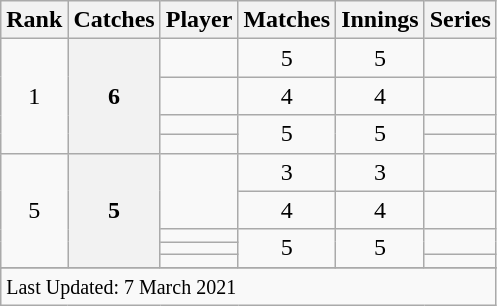<table class="wikitable plainrowheaders sortable">
<tr>
<th scope=col>Rank</th>
<th scope=col>Catches</th>
<th scope=col>Player</th>
<th scope=col>Matches</th>
<th scope=col>Innings</th>
<th scope=col>Series</th>
</tr>
<tr>
<td align=center rowspan=4>1</td>
<th scope=row style=text-align:center; rowspan=4>6</th>
<td></td>
<td align=center>5</td>
<td align=center>5</td>
<td></td>
</tr>
<tr>
<td></td>
<td align=center>4</td>
<td align=center>4</td>
<td></td>
</tr>
<tr>
<td></td>
<td align=center rowspan=2>5</td>
<td align=center rowspan=2>5</td>
<td></td>
</tr>
<tr>
<td></td>
<td></td>
</tr>
<tr>
<td align=center rowspan=5>5</td>
<th scope=row style=text-align:center; rowspan=5>5</th>
<td rowspan=2></td>
<td align=center>3</td>
<td align=center>3</td>
<td></td>
</tr>
<tr>
<td align=center>4</td>
<td align=center>4</td>
<td></td>
</tr>
<tr>
<td></td>
<td align=center rowspan=3>5</td>
<td align=center rowspan=3>5</td>
<td rowspan=2></td>
</tr>
<tr>
<td></td>
</tr>
<tr>
<td></td>
<td></td>
</tr>
<tr>
</tr>
<tr class=sortbottom>
<td colspan=6><small>Last Updated: 7 March 2021</small></td>
</tr>
</table>
